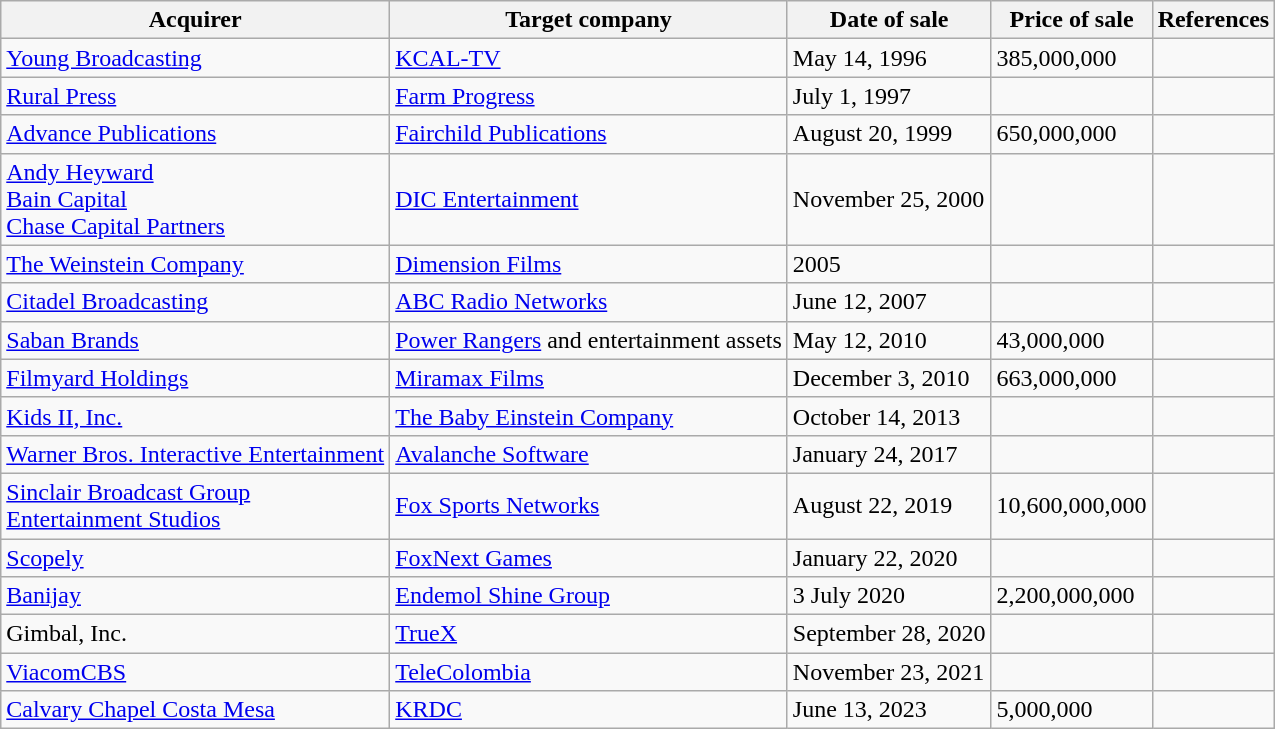<table class="wikitable sortable">
<tr>
<th>Acquirer</th>
<th>Target company</th>
<th>Date of sale</th>
<th>Price of sale</th>
<th width="30" class="unsortable">References</th>
</tr>
<tr>
<td><a href='#'>Young Broadcasting</a></td>
<td><a href='#'>KCAL-TV</a></td>
<td>May 14, 1996</td>
<td>385,000,000</td>
<td></td>
</tr>
<tr>
<td><a href='#'>Rural Press</a></td>
<td><a href='#'>Farm Progress</a></td>
<td>July 1, 1997</td>
<td></td>
<td></td>
</tr>
<tr>
<td><a href='#'>Advance Publications</a></td>
<td><a href='#'>Fairchild Publications</a></td>
<td>August 20, 1999</td>
<td>650,000,000</td>
<td></td>
</tr>
<tr>
<td><a href='#'>Andy Heyward</a> <br><a href='#'>Bain Capital</a><br><a href='#'>Chase Capital Partners</a></td>
<td><a href='#'>DIC Entertainment</a></td>
<td>November 25, 2000</td>
<td></td>
<td></td>
</tr>
<tr>
<td><a href='#'>The Weinstein Company</a></td>
<td><a href='#'>Dimension Films</a></td>
<td>2005</td>
<td></td>
<td></td>
</tr>
<tr>
<td><a href='#'>Citadel Broadcasting</a></td>
<td><a href='#'>ABC Radio Networks</a></td>
<td>June 12, 2007</td>
<td></td>
<td></td>
</tr>
<tr>
<td><a href='#'>Saban Brands</a></td>
<td><a href='#'>Power Rangers</a> and entertainment assets</td>
<td>May 12, 2010</td>
<td>43,000,000</td>
<td></td>
</tr>
<tr>
<td><a href='#'>Filmyard Holdings</a></td>
<td><a href='#'>Miramax Films</a></td>
<td>December 3, 2010</td>
<td>663,000,000</td>
<td></td>
</tr>
<tr>
<td><a href='#'>Kids II, Inc.</a></td>
<td><a href='#'>The Baby Einstein Company</a></td>
<td>October 14, 2013</td>
<td></td>
<td></td>
</tr>
<tr>
<td><a href='#'>Warner Bros. Interactive Entertainment</a></td>
<td><a href='#'>Avalanche Software</a></td>
<td>January 24, 2017</td>
<td></td>
<td></td>
</tr>
<tr>
<td><a href='#'>Sinclair Broadcast Group</a><br><a href='#'>Entertainment Studios</a></td>
<td><a href='#'>Fox Sports Networks</a></td>
<td>August 22, 2019</td>
<td>10,600,000,000</td>
<td></td>
</tr>
<tr>
<td><a href='#'>Scopely</a></td>
<td><a href='#'>FoxNext Games</a></td>
<td>January 22, 2020</td>
<td></td>
<td></td>
</tr>
<tr>
<td><a href='#'>Banijay</a></td>
<td><a href='#'>Endemol Shine Group</a></td>
<td>3 July 2020</td>
<td>2,200,000,000</td>
<td></td>
</tr>
<tr>
<td>Gimbal, Inc.</td>
<td><a href='#'>TrueX</a></td>
<td>September 28, 2020</td>
<td></td>
<td></td>
</tr>
<tr>
<td><a href='#'>ViacomCBS</a></td>
<td><a href='#'>TeleColombia</a></td>
<td>November 23, 2021</td>
<td></td>
<td></td>
</tr>
<tr>
<td><a href='#'>Calvary Chapel Costa Mesa</a></td>
<td><a href='#'>KRDC</a></td>
<td>June 13, 2023</td>
<td>5,000,000</td>
<td></td>
</tr>
</table>
